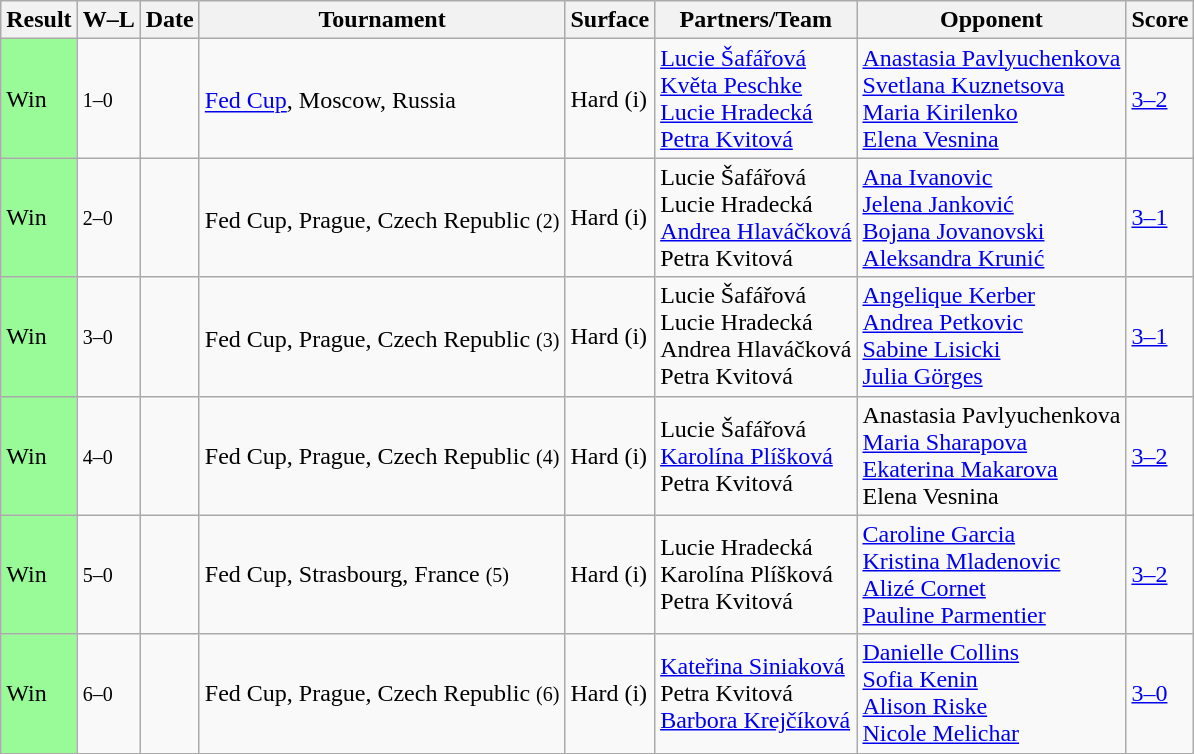<table class="wikitable sortable">
<tr>
<th>Result</th>
<th class="unsortable">W–L</th>
<th>Date</th>
<th>Tournament</th>
<th>Surface</th>
<th>Partners/Team</th>
<th>Opponent</th>
<th class="unsortable">Score</th>
</tr>
<tr>
<td bgcolor=98FB98>Win</td>
<td><small>1–0</small></td>
<td><a href='#'></a></td>
<td><a href='#'>Fed Cup</a>, Moscow, Russia<sup></sup></td>
<td>Hard (i)</td>
<td> <a href='#'>Lucie Šafářová</a><br> <a href='#'>Květa Peschke</a><br> <a href='#'>Lucie Hradecká</a><br> <a href='#'>Petra Kvitová</a></td>
<td> <a href='#'>Anastasia Pavlyuchenkova</a><br> <a href='#'>Svetlana Kuznetsova</a><br> <a href='#'>Maria Kirilenko</a><br> <a href='#'>Elena Vesnina</a></td>
<td><a href='#'>3–2</a></td>
</tr>
<tr>
<td bgcolor=98FB98>Win</td>
<td><small>2–0</small></td>
<td><a href='#'></a></td>
<td>Fed Cup, Prague, Czech Republic<sup></sup> <small>(2)</small></td>
<td>Hard (i)</td>
<td> Lucie Šafářová<br> Lucie Hradecká<br> <a href='#'>Andrea Hlaváčková</a><br> Petra Kvitová</td>
<td> <a href='#'>Ana Ivanovic</a><br> <a href='#'>Jelena Janković</a><br> <a href='#'>Bojana Jovanovski</a><br> <a href='#'>Aleksandra Krunić</a></td>
<td><a href='#'>3–1</a></td>
</tr>
<tr>
<td bgcolor=98FB98>Win</td>
<td><small>3–0</small></td>
<td><a href='#'></a></td>
<td>Fed Cup, Prague, Czech Republic<sup></sup> <small>(3)</small></td>
<td>Hard (i)</td>
<td> Lucie Šafářová<br> Lucie Hradecká<br> Andrea Hlaváčková<br> Petra Kvitová</td>
<td> <a href='#'>Angelique Kerber</a><br><a href='#'>Andrea Petkovic</a><br><a href='#'>Sabine Lisicki</a><br><a href='#'>Julia Görges</a></td>
<td><a href='#'>3–1</a></td>
</tr>
<tr>
<td bgcolor=98FB98>Win</td>
<td><small>4–0</small></td>
<td><a href='#'></a></td>
<td>Fed Cup, Prague, Czech Republic <small>(4)</small></td>
<td>Hard (i)</td>
<td> Lucie Šafářová<br> <a href='#'>Karolína Plíšková</a><br> Petra Kvitová</td>
<td> Anastasia Pavlyuchenkova<br> <a href='#'>Maria Sharapova</a><br> <a href='#'>Ekaterina Makarova</a><br> Elena Vesnina</td>
<td><a href='#'>3–2</a></td>
</tr>
<tr>
<td bgcolor=98FB98>Win</td>
<td><small>5–0</small></td>
<td><a href='#'></a></td>
<td>Fed Cup, Strasbourg, France <small>(5)</small></td>
<td>Hard (i)</td>
<td> Lucie Hradecká<br> Karolína Plíšková<br> Petra Kvitová</td>
<td> <a href='#'>Caroline Garcia</a><br> <a href='#'>Kristina Mladenovic</a><br> <a href='#'>Alizé Cornet</a><br> <a href='#'>Pauline Parmentier</a></td>
<td><a href='#'>3–2</a></td>
</tr>
<tr>
<td bgcolor=98FB98>Win</td>
<td><small>6–0</small></td>
<td><a href='#'></a></td>
<td>Fed Cup, Prague, Czech Republic <small>(6)</small></td>
<td>Hard (i)</td>
<td> <a href='#'>Kateřina Siniaková</a><br> Petra Kvitová<br> <a href='#'>Barbora Krejčíková</a></td>
<td> <a href='#'>Danielle Collins</a><br> <a href='#'>Sofia Kenin</a><br> <a href='#'>Alison Riske</a><br> <a href='#'>Nicole Melichar</a></td>
<td><a href='#'>3–0</a></td>
</tr>
</table>
